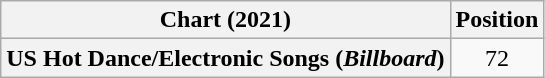<table class="wikitable plainrowheaders" style="text-align:center">
<tr>
<th scope="col">Chart (2021)</th>
<th scope="col">Position</th>
</tr>
<tr>
<th scope="row">US Hot Dance/Electronic Songs (<em>Billboard</em>)</th>
<td>72</td>
</tr>
</table>
